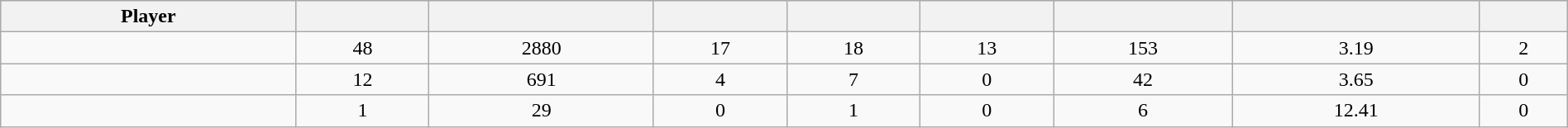<table class="wikitable sortable" style="width:100%;">
<tr style="text-align:center; background:#ddd;">
<th>Player</th>
<th></th>
<th></th>
<th></th>
<th></th>
<th></th>
<th></th>
<th></th>
<th></th>
</tr>
<tr align=center>
<td></td>
<td>48</td>
<td>2880</td>
<td>17</td>
<td>18</td>
<td>13</td>
<td>153</td>
<td>3.19</td>
<td>2</td>
</tr>
<tr align=center>
<td></td>
<td>12</td>
<td>691</td>
<td>4</td>
<td>7</td>
<td>0</td>
<td>42</td>
<td>3.65</td>
<td>0</td>
</tr>
<tr align=center>
<td></td>
<td>1</td>
<td>29</td>
<td>0</td>
<td>1</td>
<td>0</td>
<td>6</td>
<td>12.41</td>
<td>0</td>
</tr>
</table>
